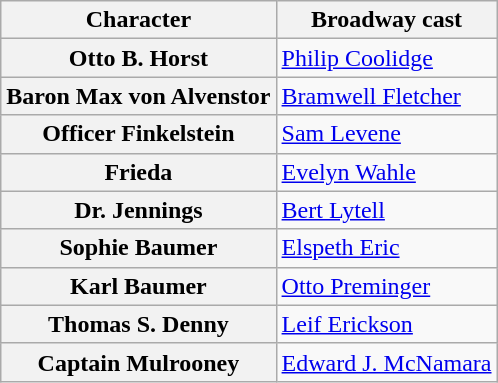<table class="wikitable plainrowheaders">
<tr>
<th scope="col">Character</th>
<th scope="col">Broadway cast</th>
</tr>
<tr>
<th scope="row">Otto B. Horst</th>
<td><a href='#'>Philip Coolidge</a></td>
</tr>
<tr>
<th scope="row">Baron Max von Alvenstor</th>
<td><a href='#'>Bramwell Fletcher</a></td>
</tr>
<tr>
<th scope="row">Officer Finkelstein</th>
<td><a href='#'>Sam Levene</a></td>
</tr>
<tr>
<th scope="row">Frieda</th>
<td><a href='#'>Evelyn Wahle</a></td>
</tr>
<tr>
<th scope="row">Dr. Jennings</th>
<td><a href='#'>Bert Lytell</a></td>
</tr>
<tr>
<th scope="row">Sophie Baumer</th>
<td><a href='#'>Elspeth Eric</a></td>
</tr>
<tr>
<th scope="row">Karl Baumer</th>
<td><a href='#'>Otto Preminger</a></td>
</tr>
<tr>
<th scope="row">Thomas S. Denny</th>
<td><a href='#'>Leif Erickson</a></td>
</tr>
<tr>
<th scope="row">Captain Mulrooney</th>
<td><a href='#'>Edward J. McNamara</a></td>
</tr>
</table>
